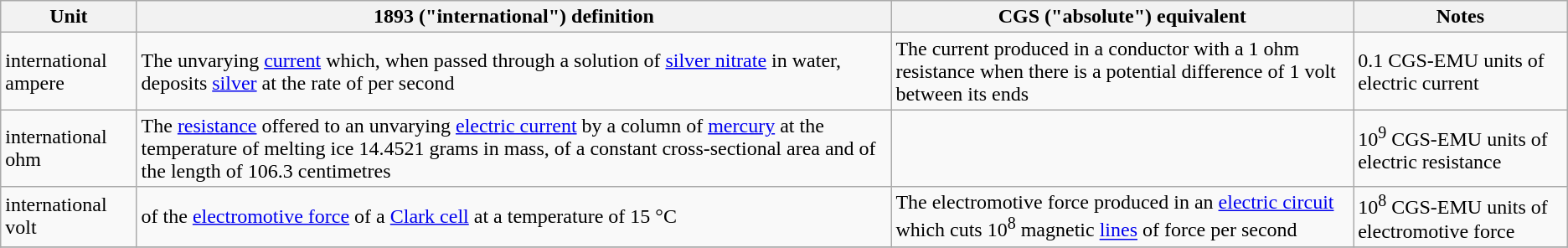<table class="wikitable">
<tr>
<th>Unit</th>
<th>1893 ("international") definition</th>
<th>CGS ("absolute") equivalent</th>
<th>Notes</th>
</tr>
<tr>
<td>international ampere</td>
<td>The unvarying <a href='#'>current</a> which, when passed through a solution of <a href='#'>silver nitrate</a> in water, deposits <a href='#'>silver</a> at the rate of  per second</td>
<td>The current produced in a conductor with a 1 ohm resistance when there is a potential difference of 1 volt between its ends</td>
<td>0.1 CGS-EMU units of electric current</td>
</tr>
<tr>
<td>international ohm</td>
<td>The <a href='#'>resistance</a> offered to an unvarying <a href='#'>electric current</a> by a column of <a href='#'>mercury</a> at the temperature of melting ice 14.4521 grams in mass, of a constant cross-sectional area and of the length of 106.3 centimetres</td>
<td></td>
<td>10<sup>9</sup> CGS-EMU units of electric resistance</td>
</tr>
<tr>
<td>international volt</td>
<td> of the <a href='#'>electromotive force</a> of a <a href='#'>Clark cell</a> at a temperature of 15 °C</td>
<td>The electromotive force produced in an <a href='#'>electric circuit</a> which cuts 10<sup>8</sup> magnetic <a href='#'>lines</a> of force per second</td>
<td>10<sup>8</sup> CGS-EMU units of electromotive force</td>
</tr>
<tr>
</tr>
</table>
